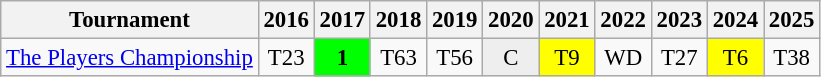<table class="wikitable" style="font-size:95%;text-align:center;">
<tr>
<th>Tournament</th>
<th>2016</th>
<th>2017</th>
<th>2018</th>
<th>2019</th>
<th>2020</th>
<th>2021</th>
<th>2022</th>
<th>2023</th>
<th>2024</th>
<th>2025</th>
</tr>
<tr>
<td align=left><a href='#'>The Players Championship</a></td>
<td>T23</td>
<td style="background:lime;"><strong>1</strong></td>
<td>T63</td>
<td>T56</td>
<td style="background:#eeeeee;">C</td>
<td style="background:yellow;">T9</td>
<td>WD</td>
<td>T27</td>
<td style="background:yellow;">T6</td>
<td>T38</td>
</tr>
</table>
